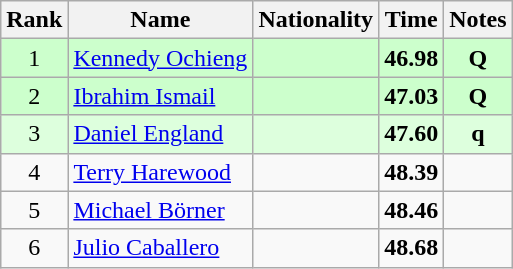<table class="wikitable sortable" style="text-align:center">
<tr>
<th>Rank</th>
<th>Name</th>
<th>Nationality</th>
<th>Time</th>
<th>Notes</th>
</tr>
<tr bgcolor=ccffcc>
<td>1</td>
<td align=left><a href='#'>Kennedy Ochieng</a></td>
<td align=left></td>
<td><strong>46.98</strong></td>
<td><strong>Q</strong></td>
</tr>
<tr bgcolor=ccffcc>
<td>2</td>
<td align=left><a href='#'>Ibrahim Ismail</a></td>
<td align=left></td>
<td><strong>47.03</strong></td>
<td><strong>Q</strong></td>
</tr>
<tr bgcolor=ddffdd>
<td>3</td>
<td align=left><a href='#'>Daniel England</a></td>
<td align=left></td>
<td><strong>47.60</strong></td>
<td><strong>q</strong></td>
</tr>
<tr>
<td>4</td>
<td align=left><a href='#'>Terry Harewood</a></td>
<td align=left></td>
<td><strong>48.39</strong></td>
<td></td>
</tr>
<tr>
<td>5</td>
<td align=left><a href='#'>Michael Börner</a></td>
<td align=left></td>
<td><strong>48.46</strong></td>
<td></td>
</tr>
<tr>
<td>6</td>
<td align=left><a href='#'>Julio Caballero</a></td>
<td align=left></td>
<td><strong>48.68</strong></td>
<td></td>
</tr>
</table>
